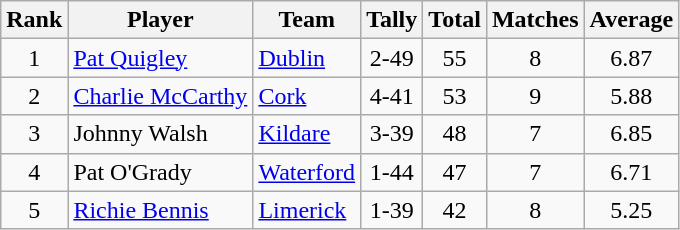<table class="wikitable">
<tr>
<th>Rank</th>
<th>Player</th>
<th>Team</th>
<th>Tally</th>
<th>Total</th>
<th>Matches</th>
<th>Average</th>
</tr>
<tr>
<td rowspan=1 align=center>1</td>
<td><a href='#'>Pat Quigley</a></td>
<td><a href='#'>Dublin</a></td>
<td align=center>2-49</td>
<td align=center>55</td>
<td align=center>8</td>
<td align=center>6.87</td>
</tr>
<tr>
<td rowspan=1 align=center>2</td>
<td><a href='#'>Charlie McCarthy</a></td>
<td><a href='#'>Cork</a></td>
<td align=center>4-41</td>
<td align=center>53</td>
<td align=center>9</td>
<td align=center>5.88</td>
</tr>
<tr>
<td rowspan=1 align=center>3</td>
<td>Johnny Walsh</td>
<td><a href='#'>Kildare</a></td>
<td align=center>3-39</td>
<td align=center>48</td>
<td align=center>7</td>
<td align=center>6.85</td>
</tr>
<tr>
<td rowspan=1 align=center>4</td>
<td>Pat O'Grady</td>
<td><a href='#'>Waterford</a></td>
<td align=center>1-44</td>
<td align=center>47</td>
<td align=center>7</td>
<td align=center>6.71</td>
</tr>
<tr>
<td rowspan=1 align=center>5</td>
<td><a href='#'>Richie Bennis</a></td>
<td><a href='#'>Limerick</a></td>
<td align=center>1-39</td>
<td align=center>42</td>
<td align=center>8</td>
<td align=center>5.25</td>
</tr>
</table>
